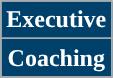<table class="wikitable">
<tr>
<th style="background:#00416B; color:#FFF; ">Executive</th>
</tr>
<tr>
</tr>
<tr>
</tr>
<tr>
</tr>
<tr>
</tr>
<tr>
<th style="background:#00416B; color:#FFF; ">Coaching</th>
</tr>
<tr>
</tr>
<tr>
</tr>
<tr>
</tr>
<tr>
</tr>
<tr>
</tr>
<tr>
</tr>
</table>
